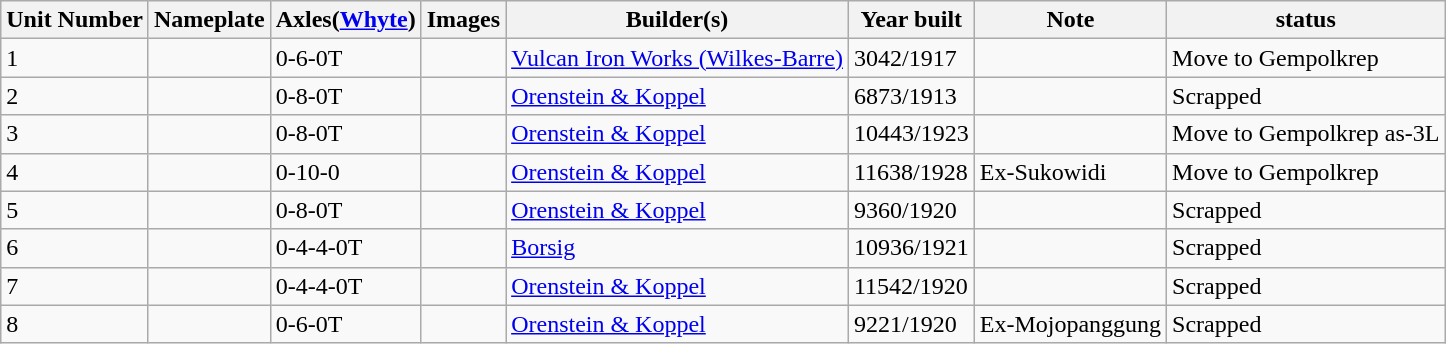<table class="wikitable">
<tr>
<th>Unit Number</th>
<th>Nameplate</th>
<th>Axles(<a href='#'>Whyte</a>)</th>
<th>Images</th>
<th>Builder(s)</th>
<th>Year built</th>
<th>Note</th>
<th>status</th>
</tr>
<tr>
<td>1</td>
<td></td>
<td>0-6-0T</td>
<td></td>
<td> <a href='#'>Vulcan Iron Works (Wilkes-Barre)</a></td>
<td>3042/1917</td>
<td></td>
<td>Move to Gempolkrep</td>
</tr>
<tr>
<td>2</td>
<td></td>
<td>0-8-0T</td>
<td></td>
<td> <a href='#'>Orenstein & Koppel</a></td>
<td>6873/1913</td>
<td></td>
<td>Scrapped</td>
</tr>
<tr>
<td>3</td>
<td></td>
<td>0-8-0T</td>
<td></td>
<td> <a href='#'>Orenstein & Koppel</a></td>
<td>10443/1923</td>
<td></td>
<td>Move to Gempolkrep as-3L</td>
</tr>
<tr>
<td>4</td>
<td></td>
<td>0-10-0</td>
<td></td>
<td> <a href='#'>Orenstein & Koppel</a></td>
<td>11638/1928</td>
<td>Ex-Sukowidi</td>
<td>Move to Gempolkrep</td>
</tr>
<tr>
<td>5</td>
<td></td>
<td>0-8-0T</td>
<td></td>
<td> <a href='#'>Orenstein & Koppel</a></td>
<td>9360/1920</td>
<td></td>
<td>Scrapped</td>
</tr>
<tr>
<td>6</td>
<td></td>
<td>0-4-4-0T</td>
<td></td>
<td> <a href='#'>Borsig</a></td>
<td>10936/1921</td>
<td></td>
<td>Scrapped</td>
</tr>
<tr>
<td>7</td>
<td></td>
<td>0-4-4-0T</td>
<td></td>
<td> <a href='#'>Orenstein & Koppel</a></td>
<td>11542/1920</td>
<td></td>
<td>Scrapped</td>
</tr>
<tr>
<td>8</td>
<td></td>
<td>0-6-0T</td>
<td></td>
<td> <a href='#'>Orenstein & Koppel</a></td>
<td>9221/1920</td>
<td>Ex-Mojopanggung</td>
<td>Scrapped</td>
</tr>
</table>
